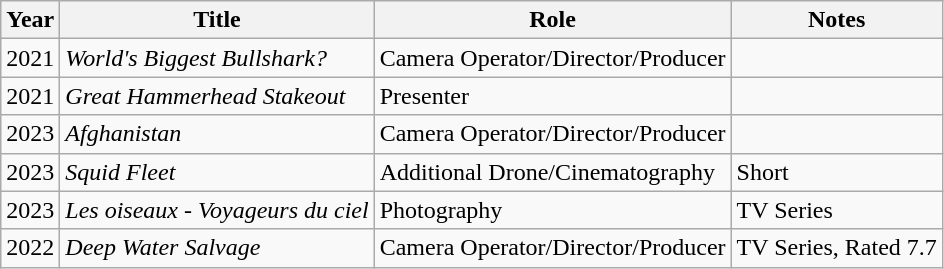<table class="wikitable">
<tr>
<th>Year</th>
<th>Title</th>
<th>Role</th>
<th>Notes</th>
</tr>
<tr>
<td>2021</td>
<td><em>World's Biggest Bullshark?</em></td>
<td>Camera Operator/Director/Producer </td>
<td></td>
</tr>
<tr>
<td>2021</td>
<td><em>Great Hammerhead Stakeout</em></td>
<td>Presenter </td>
<td></td>
</tr>
<tr>
<td>2023</td>
<td><em>Afghanistan</em></td>
<td>Camera Operator/Director/Producer</td>
<td></td>
</tr>
<tr>
<td>2023</td>
<td><em>Squid Fleet</em></td>
<td>Additional Drone/Cinematography</td>
<td>Short</td>
</tr>
<tr>
<td>2023</td>
<td><em>Les oiseaux - Voyageurs du ciel</em></td>
<td>Photography</td>
<td>TV Series</td>
</tr>
<tr>
<td>2022</td>
<td><em>Deep Water Salvage</em></td>
<td>Camera Operator/Director/Producer</td>
<td>TV Series, Rated 7.7</td>
</tr>
</table>
